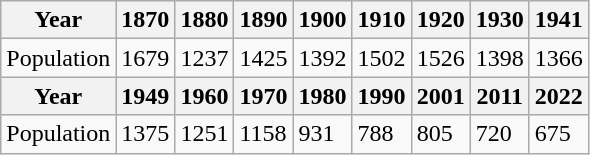<table class="wikitable">
<tr>
<th>Year</th>
<th>1870</th>
<th>1880</th>
<th>1890</th>
<th>1900</th>
<th>1910</th>
<th>1920</th>
<th>1930</th>
<th>1941</th>
</tr>
<tr>
<td>Population</td>
<td>1679</td>
<td>1237</td>
<td>1425</td>
<td>1392</td>
<td>1502</td>
<td>1526</td>
<td>1398</td>
<td>1366</td>
</tr>
<tr>
<th>Year</th>
<th>1949</th>
<th>1960</th>
<th>1970</th>
<th>1980</th>
<th>1990</th>
<th>2001</th>
<th>2011</th>
<th>2022</th>
</tr>
<tr>
<td>Population</td>
<td>1375</td>
<td>1251</td>
<td>1158</td>
<td>931</td>
<td>788</td>
<td>805</td>
<td>720</td>
<td>675</td>
</tr>
</table>
